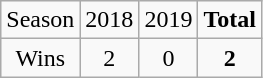<table class="wikitable sortable">
<tr>
<td>Season</td>
<td>2018</td>
<td>2019</td>
<td><strong>Total</strong></td>
</tr>
<tr align="center">
<td>Wins</td>
<td>2</td>
<td>0</td>
<td><strong>2</strong></td>
</tr>
</table>
